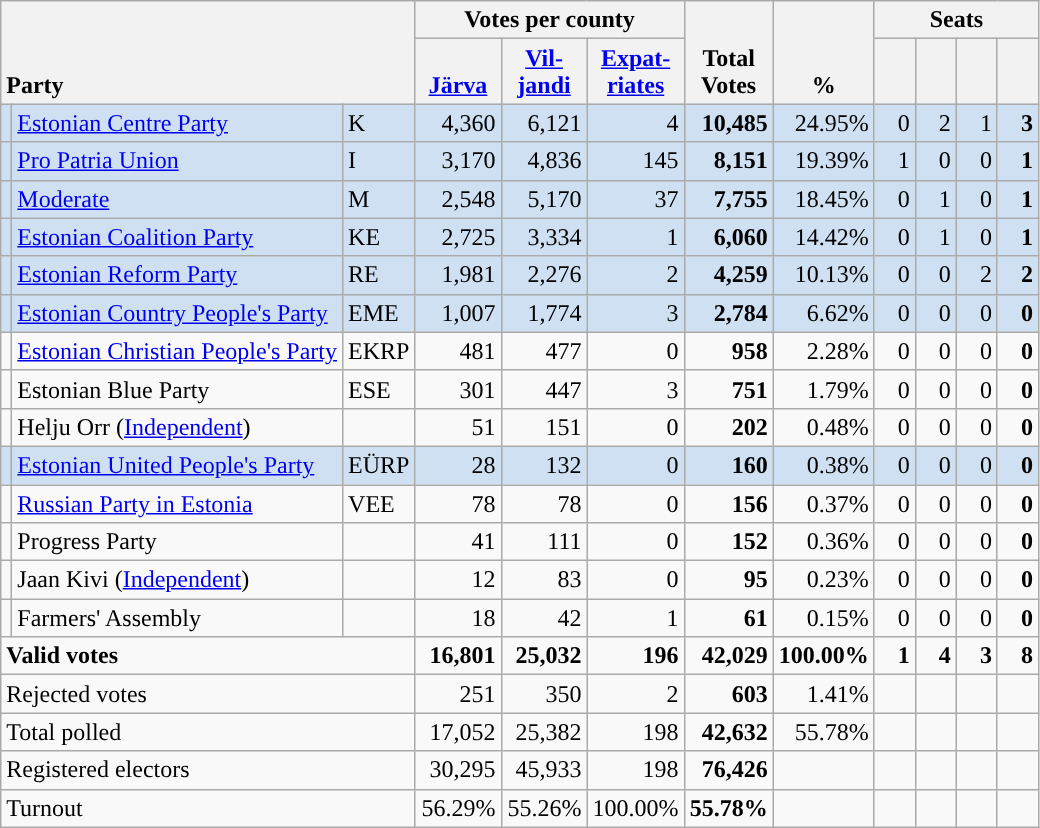<table class="wikitable" border="1" style="text-align:right;">
<tr>
<th style="text-align:left;" valign=bottom rowspan=2 colspan=3>Party</th>
<th colspan=3>Votes per county</th>
<th align=center valign=bottom rowspan=2 width="50">Total Votes</th>
<th align=center valign=bottom rowspan=2 width="50">%</th>
<th colspan=4>Seats</th>
</tr>
<tr>
<th align=center valign=bottom width="50"><a href='#'>Järva</a></th>
<th align=center valign=bottom width="50"><a href='#'>Vil- jandi</a></th>
<th align=center valign=bottom width="50"><a href='#'>Expat- riates</a></th>
<th align=center valign=bottom width="20"><small></small></th>
<th align=center valign=bottom width="20"><small></small></th>
<th align=center valign=bottom width="20"><small></small></th>
<th align=center valign=bottom width="20"><small></small></th>
</tr>
<tr style="background:#CEE0F2;">
<td style="background:"></td>
<td align=left><a href='#'>Estonian Centre Party</a></td>
<td align=left>K</td>
<td>4,360</td>
<td>6,121</td>
<td>4</td>
<td><strong>10,485</strong></td>
<td>24.95%</td>
<td>0</td>
<td>2</td>
<td>1</td>
<td><strong>3</strong></td>
</tr>
<tr style="background:#CEE0F2;">
<td style="background:"></td>
<td align=left><a href='#'>Pro Patria Union</a></td>
<td align=left>I</td>
<td>3,170</td>
<td>4,836</td>
<td>145</td>
<td><strong>8,151</strong></td>
<td>19.39%</td>
<td>1</td>
<td>0</td>
<td>0</td>
<td><strong>1</strong></td>
</tr>
<tr style="background:#CEE0F2;">
<td style="background:"></td>
<td align=left><a href='#'>Moderate</a></td>
<td align=left>M</td>
<td>2,548</td>
<td>5,170</td>
<td>37</td>
<td><strong>7,755</strong></td>
<td>18.45%</td>
<td>0</td>
<td>1</td>
<td>0</td>
<td><strong>1</strong></td>
</tr>
<tr style="background:#CEE0F2;">
<td style="background:"></td>
<td align=left><a href='#'>Estonian Coalition Party</a></td>
<td align=left>KE</td>
<td>2,725</td>
<td>3,334</td>
<td>1</td>
<td><strong>6,060</strong></td>
<td>14.42%</td>
<td>0</td>
<td>1</td>
<td>0</td>
<td><strong>1</strong></td>
</tr>
<tr style="background:#CEE0F2;">
<td style="background:"></td>
<td align=left><a href='#'>Estonian Reform Party</a></td>
<td align=left>RE</td>
<td>1,981</td>
<td>2,276</td>
<td>2</td>
<td><strong>4,259</strong></td>
<td>10.13%</td>
<td>0</td>
<td>0</td>
<td>2</td>
<td><strong>2</strong></td>
</tr>
<tr style="background:#CEE0F2;">
<td style="background:"></td>
<td align=left><a href='#'>Estonian Country People's Party</a></td>
<td align=left>EME</td>
<td>1,007</td>
<td>1,774</td>
<td>3</td>
<td><strong>2,784</strong></td>
<td>6.62%</td>
<td>0</td>
<td>0</td>
<td>0</td>
<td><strong>0</strong></td>
</tr>
<tr>
<td style="background:"></td>
<td align=left><a href='#'>Estonian Christian People's Party</a></td>
<td align=left>EKRP</td>
<td>481</td>
<td>477</td>
<td>0</td>
<td><strong>958</strong></td>
<td>2.28%</td>
<td>0</td>
<td>0</td>
<td>0</td>
<td><strong>0</strong></td>
</tr>
<tr>
<td></td>
<td align=left>Estonian Blue Party</td>
<td align=left>ESE</td>
<td>301</td>
<td>447</td>
<td>3</td>
<td><strong>751</strong></td>
<td>1.79%</td>
<td>0</td>
<td>0</td>
<td>0</td>
<td><strong>0</strong></td>
</tr>
<tr>
<td style="background:"></td>
<td align=left>Helju Orr (<a href='#'>Independent</a>)</td>
<td></td>
<td>51</td>
<td>151</td>
<td>0</td>
<td><strong>202</strong></td>
<td>0.48%</td>
<td>0</td>
<td>0</td>
<td>0</td>
<td><strong>0</strong></td>
</tr>
<tr style="background:#CEE0F2;">
<td style="background:"></td>
<td align=left><a href='#'>Estonian United People's Party</a></td>
<td align=left>EÜRP</td>
<td>28</td>
<td>132</td>
<td>0</td>
<td><strong>160</strong></td>
<td>0.38%</td>
<td>0</td>
<td>0</td>
<td>0</td>
<td><strong>0</strong></td>
</tr>
<tr>
<td></td>
<td align=left><a href='#'>Russian Party in Estonia</a></td>
<td align=left>VEE</td>
<td>78</td>
<td>78</td>
<td>0</td>
<td><strong>156</strong></td>
<td>0.37%</td>
<td>0</td>
<td>0</td>
<td>0</td>
<td><strong>0</strong></td>
</tr>
<tr>
<td></td>
<td align=left>Progress Party</td>
<td></td>
<td>41</td>
<td>111</td>
<td>0</td>
<td><strong>152</strong></td>
<td>0.36%</td>
<td>0</td>
<td>0</td>
<td>0</td>
<td><strong>0</strong></td>
</tr>
<tr>
<td style="background:"></td>
<td align=left>Jaan Kivi (<a href='#'>Independent</a>)</td>
<td></td>
<td>12</td>
<td>83</td>
<td>0</td>
<td><strong>95</strong></td>
<td>0.23%</td>
<td>0</td>
<td>0</td>
<td>0</td>
<td><strong>0</strong></td>
</tr>
<tr>
<td></td>
<td align=left>Farmers' Assembly</td>
<td></td>
<td>18</td>
<td>42</td>
<td>1</td>
<td><strong>61</strong></td>
<td>0.15%</td>
<td>0</td>
<td>0</td>
<td>0</td>
<td><strong>0</strong></td>
</tr>
<tr style="font-weight:bold">
<td align=left colspan=3>Valid votes</td>
<td>16,801</td>
<td>25,032</td>
<td>196</td>
<td>42,029</td>
<td>100.00%</td>
<td>1</td>
<td>4</td>
<td>3</td>
<td>8</td>
</tr>
<tr>
<td align=left colspan=3>Rejected votes</td>
<td>251</td>
<td>350</td>
<td>2</td>
<td><strong>603</strong></td>
<td>1.41%</td>
<td></td>
<td></td>
<td></td>
<td></td>
</tr>
<tr>
<td align=left colspan=3>Total polled</td>
<td>17,052</td>
<td>25,382</td>
<td>198</td>
<td><strong>42,632</strong></td>
<td>55.78%</td>
<td></td>
<td></td>
<td></td>
<td></td>
</tr>
<tr>
<td align=left colspan=3>Registered electors</td>
<td>30,295</td>
<td>45,933</td>
<td>198</td>
<td><strong>76,426</strong></td>
<td></td>
<td></td>
<td></td>
<td></td>
<td></td>
</tr>
<tr>
<td align=left colspan=3>Turnout</td>
<td>56.29%</td>
<td>55.26%</td>
<td>100.00%</td>
<td><strong>55.78%</strong></td>
<td></td>
<td></td>
<td></td>
<td></td>
<td></td>
</tr>
</table>
